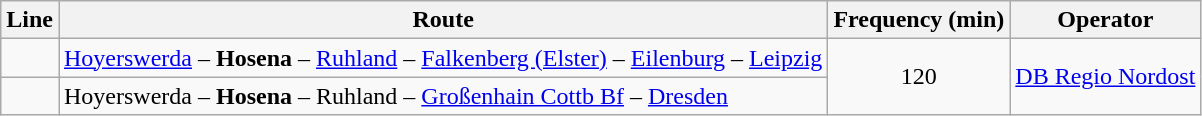<table class="wikitable">
<tr>
<th>Line</th>
<th>Route</th>
<th>Frequency (min)</th>
<th>Operator</th>
</tr>
<tr>
<td align="center"></td>
<td><a href='#'>Hoyerswerda</a> – <strong>Hosena</strong> – <a href='#'>Ruhland</a> – <a href='#'>Falkenberg (Elster)</a> – <a href='#'>Eilenburg</a> – <a href='#'>Leipzig</a></td>
<td rowspan=2 align="center">120</td>
<td rowspan=2 align="center"><a href='#'>DB Regio Nordost</a></td>
</tr>
<tr>
<td align="center"></td>
<td>Hoyerswerda – <strong>Hosena</strong> – Ruhland – <a href='#'>Großenhain Cottb Bf</a> – <a href='#'>Dresden</a></td>
</tr>
</table>
